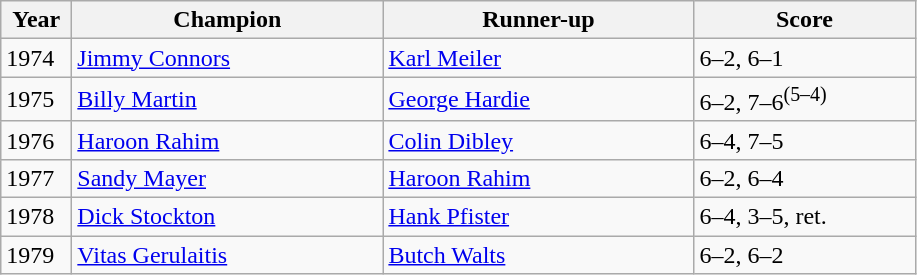<table class="wikitable">
<tr>
<th style="width:40px">Year</th>
<th style="width:200px">Champion</th>
<th style="width:200px">Runner-up</th>
<th style="width:140px">Score</th>
</tr>
<tr>
<td>1974</td>
<td> <a href='#'>Jimmy Connors</a></td>
<td> <a href='#'>Karl Meiler</a></td>
<td>6–2, 6–1</td>
</tr>
<tr>
<td>1975</td>
<td> <a href='#'>Billy Martin</a></td>
<td> <a href='#'>George Hardie</a></td>
<td>6–2, 7–6<sup>(5–4)</sup></td>
</tr>
<tr>
<td>1976</td>
<td> <a href='#'>Haroon Rahim</a></td>
<td> <a href='#'>Colin Dibley</a></td>
<td>6–4, 7–5</td>
</tr>
<tr>
<td>1977</td>
<td> <a href='#'>Sandy Mayer</a></td>
<td> <a href='#'>Haroon Rahim</a></td>
<td>6–2, 6–4</td>
</tr>
<tr>
<td>1978</td>
<td> <a href='#'>Dick Stockton</a></td>
<td>  <a href='#'>Hank Pfister</a></td>
<td>6–4, 3–5, ret. </td>
</tr>
<tr>
<td>1979</td>
<td> <a href='#'>Vitas Gerulaitis</a></td>
<td> <a href='#'>Butch Walts</a></td>
<td>6–2, 6–2</td>
</tr>
</table>
